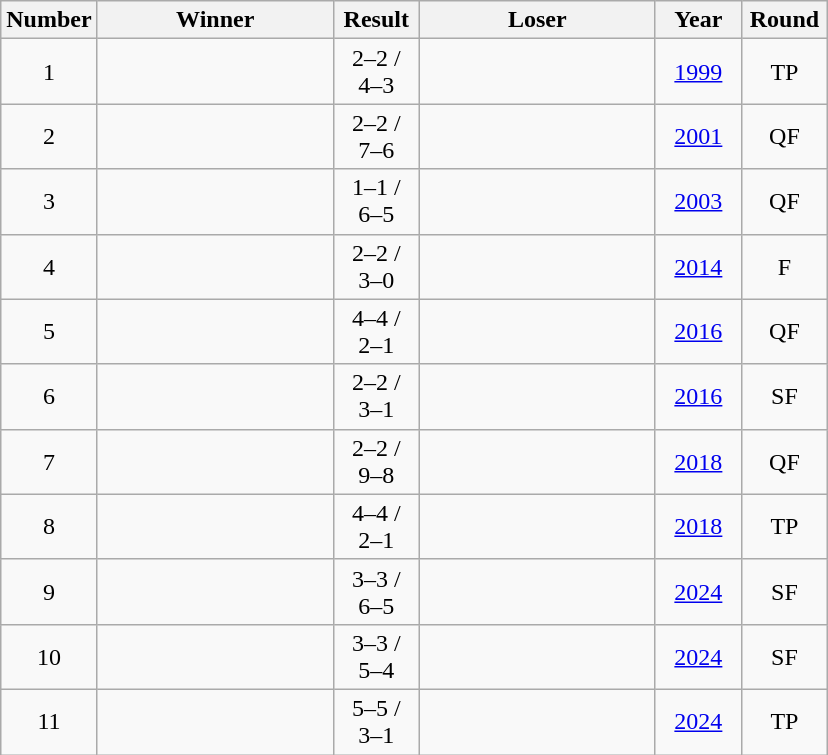<table class="wikitable sortable">
<tr>
<th width=50>Number</th>
<th width=150>Winner</th>
<th width=50>Result</th>
<th width=150>Loser</th>
<th width=50>Year</th>
<th width=50>Round</th>
</tr>
<tr>
<td align=center>1</td>
<td align=left></td>
<td align=center>2–2 / 4–3</td>
<td align=left></td>
<td align=center><a href='#'>1999</a></td>
<td align=center>TP</td>
</tr>
<tr>
<td align=center>2</td>
<td align=left></td>
<td align=center>2–2 / 7–6</td>
<td align=left></td>
<td align=center><a href='#'>2001</a></td>
<td align=center>QF</td>
</tr>
<tr>
<td align=center>3</td>
<td align=left></td>
<td align=center>1–1 / 6–5</td>
<td align=left></td>
<td align=center><a href='#'>2003</a></td>
<td align=center>QF</td>
</tr>
<tr>
<td align=center>4</td>
<td align=left></td>
<td align=center>2–2 / 3–0</td>
<td align=left></td>
<td align=center><a href='#'>2014</a></td>
<td align=center>F</td>
</tr>
<tr>
<td align=center>5</td>
<td align=left></td>
<td align=center>4–4 / 2–1</td>
<td align=left></td>
<td align=center><a href='#'>2016</a></td>
<td align=center>QF</td>
</tr>
<tr>
<td align=center>6</td>
<td align=left></td>
<td align=center>2–2 / 3–1</td>
<td align=left></td>
<td align=center><a href='#'>2016</a></td>
<td align=center>SF</td>
</tr>
<tr>
<td align=center>7</td>
<td align=left></td>
<td align=center>2–2 / 9–8</td>
<td align=left></td>
<td align=center><a href='#'>2018</a></td>
<td align=center>QF</td>
</tr>
<tr>
<td align=center>8</td>
<td align=left></td>
<td align=center>4–4 / 2–1</td>
<td align=left></td>
<td align=center><a href='#'>2018</a></td>
<td align=center>TP</td>
</tr>
<tr>
<td align=center>9</td>
<td align=left></td>
<td align=center>3–3 / 6–5</td>
<td align=left></td>
<td align=center><a href='#'>2024</a></td>
<td align=center>SF</td>
</tr>
<tr>
<td align=center>10</td>
<td align=left></td>
<td align=center>3–3 / 5–4</td>
<td align=left></td>
<td align=center><a href='#'>2024</a></td>
<td align=center>SF</td>
</tr>
<tr>
<td align=center>11</td>
<td align=left></td>
<td align=center>5–5 / 3–1</td>
<td align=left></td>
<td align=center><a href='#'>2024</a></td>
<td align=center>TP</td>
</tr>
</table>
